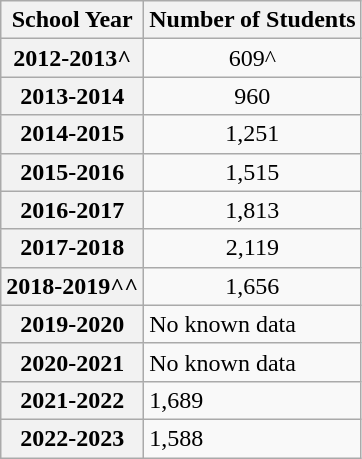<table class="wikitable">
<tr>
<th>School Year</th>
<th>Number of Students</th>
</tr>
<tr>
<th>2012-2013^</th>
<td align="center">609^</td>
</tr>
<tr>
<th>2013-2014</th>
<td align="center">960</td>
</tr>
<tr>
<th>2014-2015</th>
<td align="center">1,251</td>
</tr>
<tr>
<th>2015-2016</th>
<td align="center">1,515</td>
</tr>
<tr>
<th>2016-2017</th>
<td style="text-align:center;">1,813</td>
</tr>
<tr>
<th>2017-2018</th>
<td style="text-align:center;">2,119</td>
</tr>
<tr>
<th>2018-2019^^</th>
<td style="text-align:center;">1,656</td>
</tr>
<tr>
<th>2019-2020</th>
<td>No known data</td>
</tr>
<tr>
<th>2020-2021</th>
<td>No known data</td>
</tr>
<tr>
<th>2021-2022</th>
<td>1,689</td>
</tr>
<tr>
<th>2022-2023</th>
<td>1,588</td>
</tr>
</table>
